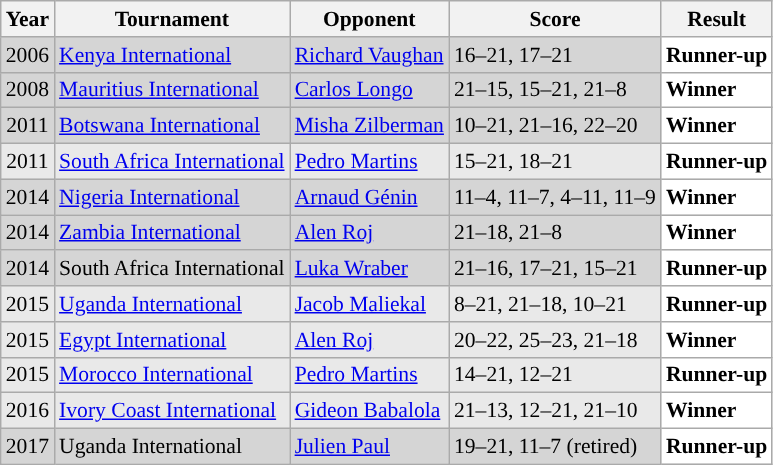<table class="sortable wikitable" style="font-size: 90%;">
<tr>
<th>Year</th>
<th>Tournament</th>
<th>Opponent</th>
<th>Score</th>
<th>Result</th>
</tr>
<tr style="background:#D5D5D5">
<td align="center">2006</td>
<td align="left"><a href='#'>Kenya International</a></td>
<td align="left"> <a href='#'>Richard Vaughan</a></td>
<td align="left">16–21, 17–21</td>
<td style="text-align:left; background:white"> <strong>Runner-up</strong></td>
</tr>
<tr style="background:#D5D5D5">
<td align="center">2008</td>
<td align="left"><a href='#'>Mauritius International</a></td>
<td align="left"> <a href='#'>Carlos Longo</a></td>
<td align="left">21–15, 15–21, 21–8</td>
<td style="text-align:left; background:white"> <strong>Winner</strong></td>
</tr>
<tr style="background:#D5D5D5">
<td align="center">2011</td>
<td align="left"><a href='#'>Botswana International</a></td>
<td align="left"> <a href='#'>Misha Zilberman</a></td>
<td align="left">10–21, 21–16, 22–20</td>
<td style="text-align:left; background:white"> <strong>Winner</strong></td>
</tr>
<tr style="background:#E9E9E9">
<td align="center">2011</td>
<td align="left"><a href='#'>South Africa International</a></td>
<td align="left"> <a href='#'>Pedro Martins</a></td>
<td align="left">15–21, 18–21</td>
<td style="text-align:left; background:white"> <strong>Runner-up</strong></td>
</tr>
<tr style="background:#D5D5D5">
<td align="center">2014</td>
<td align="left"><a href='#'>Nigeria International</a></td>
<td align="left"> <a href='#'>Arnaud Génin</a></td>
<td align="left">11–4, 11–7, 4–11, 11–9</td>
<td style="text-align:left; background:white"> <strong>Winner</strong></td>
</tr>
<tr style="background:#D5D5D5">
<td align="center">2014</td>
<td align="left"><a href='#'>Zambia International</a></td>
<td align="left"> <a href='#'>Alen Roj</a></td>
<td align="left">21–18, 21–8</td>
<td style="text-align:left; background:white"> <strong>Winner</strong></td>
</tr>
<tr style="background:#D5D5D5">
<td align="center">2014</td>
<td align="left">South Africa International</td>
<td align="left"> <a href='#'>Luka Wraber</a></td>
<td align="left">21–16, 17–21, 15–21</td>
<td style="text-align:left; background:white"> <strong>Runner-up</strong></td>
</tr>
<tr style="background:#E9E9E9">
<td align="center">2015</td>
<td align="left"><a href='#'>Uganda International</a></td>
<td align="left"> <a href='#'>Jacob Maliekal</a></td>
<td align="left">8–21, 21–18, 10–21</td>
<td style="text-align:left; background:white"> <strong>Runner-up</strong></td>
</tr>
<tr style="background:#E9E9E9">
<td align="center">2015</td>
<td align="left"><a href='#'>Egypt International</a></td>
<td align="left"> <a href='#'>Alen Roj</a></td>
<td align="left">20–22, 25–23, 21–18</td>
<td style="text-align:left; background:white"> <strong>Winner</strong></td>
</tr>
<tr style="background:#E9E9E9">
<td align="center">2015</td>
<td align="left"><a href='#'>Morocco International</a></td>
<td align="left"> <a href='#'>Pedro Martins</a></td>
<td align="left">14–21, 12–21</td>
<td style="text-align:left; background:white"> <strong>Runner-up</strong></td>
</tr>
<tr style="background:#E9E9E9">
<td align="center">2016</td>
<td align="left"><a href='#'>Ivory Coast International</a></td>
<td align="left"> <a href='#'>Gideon Babalola</a></td>
<td align="left">21–13, 12–21, 21–10</td>
<td style="text-align:left; background:white"> <strong>Winner</strong></td>
</tr>
<tr style="background:#D5D5D5">
<td align="center">2017</td>
<td align="left">Uganda International</td>
<td align="left"> <a href='#'>Julien Paul</a></td>
<td align="left">19–21, 11–7 (retired)</td>
<td style="text-align:left; background:white"> <strong>Runner-up</strong></td>
</tr>
</table>
